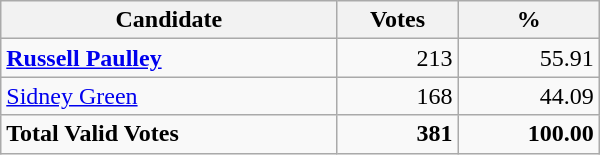<table class="wikitable" width="400">
<tr>
<th align="left">Candidate</th>
<th align="right">Votes</th>
<th align="right">%</th>
</tr>
<tr>
<td align="left"><strong><a href='#'>Russell Paulley</a></strong></td>
<td align="right">213</td>
<td align="right">55.91</td>
</tr>
<tr>
<td align="left"><a href='#'>Sidney Green</a></td>
<td align="right">168</td>
<td align="right">44.09</td>
</tr>
<tr>
<td align="left"><strong>Total Valid Votes</strong></td>
<td align="right"><strong>381</strong></td>
<td align="right"><strong>100.00</strong></td>
</tr>
</table>
